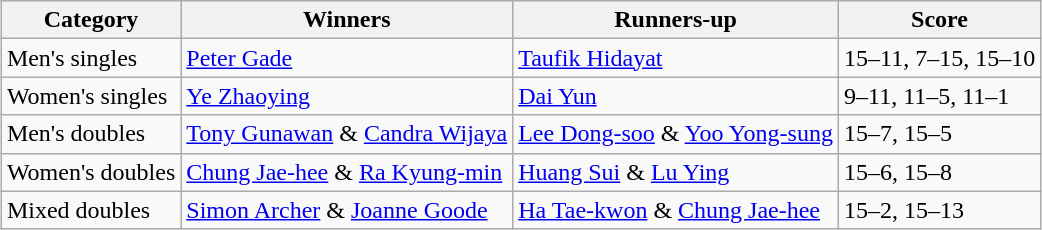<table class=wikitable style="margin:auto;">
<tr>
<th>Category</th>
<th>Winners</th>
<th>Runners-up</th>
<th>Score</th>
</tr>
<tr>
<td>Men's singles</td>
<td> <a href='#'>Peter Gade</a></td>
<td> <a href='#'>Taufik Hidayat</a></td>
<td>15–11, 7–15, 15–10</td>
</tr>
<tr>
<td>Women's singles</td>
<td> <a href='#'>Ye Zhaoying</a></td>
<td> <a href='#'>Dai Yun</a></td>
<td>9–11, 11–5, 11–1</td>
</tr>
<tr>
<td>Men's doubles</td>
<td> <a href='#'>Tony Gunawan</a> & <a href='#'>Candra Wijaya</a></td>
<td> <a href='#'>Lee Dong-soo</a> & <a href='#'>Yoo Yong-sung</a></td>
<td>15–7, 15–5</td>
</tr>
<tr>
<td>Women's doubles</td>
<td> <a href='#'>Chung Jae-hee</a> & <a href='#'>Ra Kyung-min</a></td>
<td> <a href='#'>Huang Sui</a> & <a href='#'>Lu Ying</a></td>
<td>15–6, 15–8</td>
</tr>
<tr>
<td>Mixed doubles</td>
<td> <a href='#'>Simon Archer</a> & <a href='#'>Joanne Goode</a></td>
<td> <a href='#'>Ha Tae-kwon</a> & <a href='#'>Chung Jae-hee</a></td>
<td>15–2, 15–13</td>
</tr>
</table>
